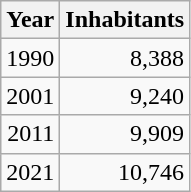<table cellspacing="0" cellpadding="0">
<tr>
<td valign="top"><br><table class="wikitable sortable zebra hintergrundfarbe5">
<tr>
<th>Year</th>
<th>Inhabitants</th>
</tr>
<tr align="right">
<td>1990</td>
<td>8,388</td>
</tr>
<tr align="right">
<td>2001</td>
<td>9,240</td>
</tr>
<tr align="right">
<td>2011</td>
<td>9,909</td>
</tr>
<tr align="right">
<td>2021</td>
<td>10,746</td>
</tr>
</table>
</td>
</tr>
</table>
